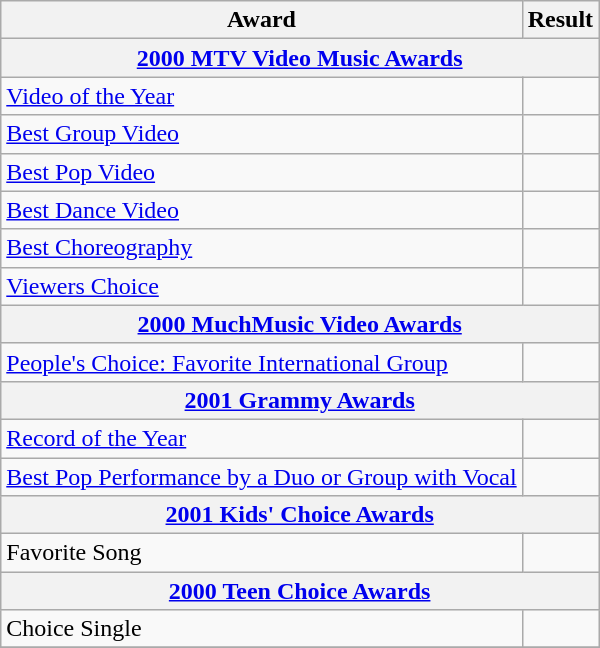<table class="wikitable">
<tr>
<th>Award</th>
<th>Result</th>
</tr>
<tr>
<th colspan="2"><a href='#'>2000 MTV Video Music Awards</a></th>
</tr>
<tr>
<td><a href='#'>Video of the Year</a></td>
<td></td>
</tr>
<tr>
<td><a href='#'>Best Group Video</a></td>
<td></td>
</tr>
<tr>
<td><a href='#'>Best Pop Video</a></td>
<td></td>
</tr>
<tr>
<td><a href='#'>Best Dance Video</a></td>
<td></td>
</tr>
<tr>
<td><a href='#'>Best Choreography</a></td>
<td></td>
</tr>
<tr>
<td><a href='#'>Viewers Choice</a></td>
<td></td>
</tr>
<tr>
<th colspan="2"><a href='#'>2000 MuchMusic Video Awards</a></th>
</tr>
<tr>
<td><a href='#'>People's Choice: Favorite International Group</a></td>
<td></td>
</tr>
<tr>
<th colspan="2"><a href='#'>2001 Grammy Awards</a></th>
</tr>
<tr>
<td><a href='#'>Record of the Year</a></td>
<td></td>
</tr>
<tr>
<td><a href='#'>Best Pop Performance by a Duo or Group with Vocal</a></td>
<td></td>
</tr>
<tr>
<th colspan="2"><a href='#'>2001 Kids' Choice Awards</a></th>
</tr>
<tr>
<td>Favorite Song</td>
<td></td>
</tr>
<tr>
<th colspan="2"><a href='#'>2000 Teen Choice Awards</a></th>
</tr>
<tr>
<td>Choice Single</td>
<td></td>
</tr>
<tr>
</tr>
</table>
